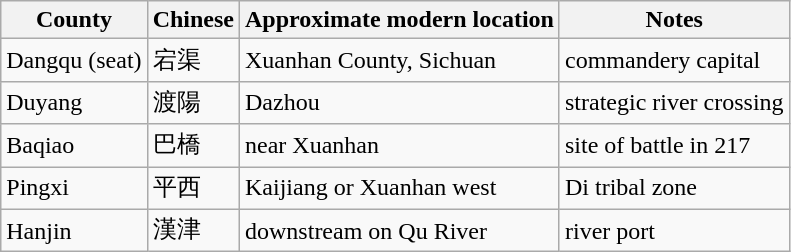<table class="wikitable sortable">
<tr>
<th>County</th>
<th>Chinese</th>
<th>Approximate modern location</th>
<th>Notes</th>
</tr>
<tr>
<td>Dangqu (seat)</td>
<td>宕渠</td>
<td>Xuanhan County, Sichuan</td>
<td>commandery capital</td>
</tr>
<tr>
<td>Duyang</td>
<td>渡陽</td>
<td>Dazhou</td>
<td>strategic river crossing</td>
</tr>
<tr>
<td>Baqiao</td>
<td>巴橋</td>
<td>near Xuanhan</td>
<td>site of battle in 217</td>
</tr>
<tr>
<td>Pingxi</td>
<td>平西</td>
<td>Kaijiang or Xuanhan west</td>
<td>Di tribal zone</td>
</tr>
<tr>
<td>Hanjin</td>
<td>漢津</td>
<td>downstream on Qu River</td>
<td>river port</td>
</tr>
</table>
